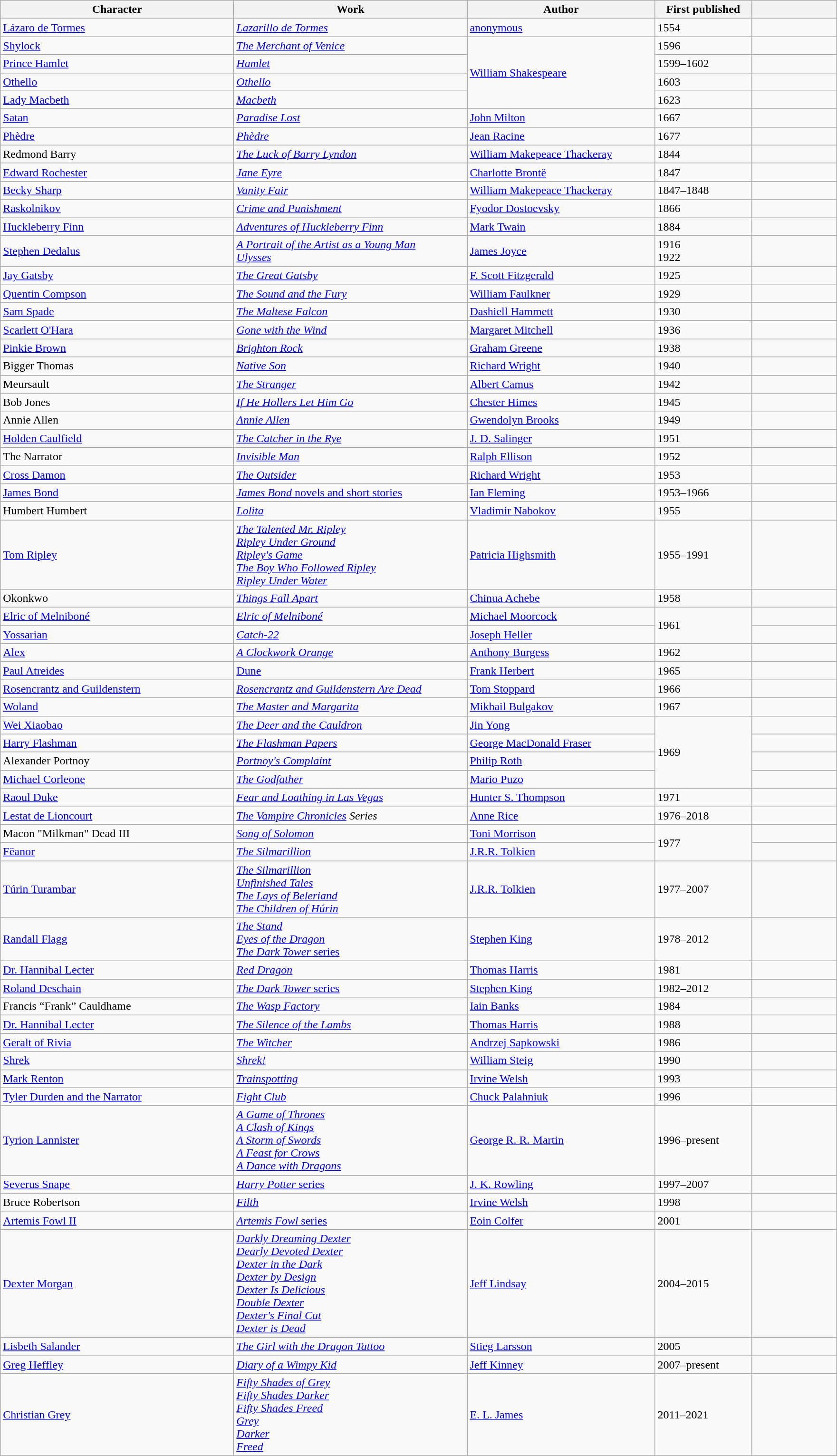<table class="wikitable sortable">
<tr>
<th style="width:20em;">Character</th>
<th style="width:20em;">Work</th>
<th style="width:16em;">Author</th>
<th style="width:8em;">First published</th>
<th style="width:7em;"></th>
</tr>
<tr style="text-align:left;">
<td><a href='#'>Lázaro de Tormes</a></td>
<td><em><a href='#'>Lazarillo de Tormes</a></em></td>
<td><a href='#'>anonymous</a></td>
<td>1554</td>
<td></td>
</tr>
<tr style="text-align:left;">
<td><a href='#'>Shylock</a></td>
<td><em><a href='#'>The Merchant of Venice</a></em></td>
<td rowspan="4"><a href='#'>William Shakespeare</a></td>
<td>1596</td>
<td></td>
</tr>
<tr style="text-align:left;">
<td><a href='#'>Prince Hamlet</a></td>
<td><em><a href='#'>Hamlet</a></em></td>
<td>1599–1602</td>
<td></td>
</tr>
<tr style="text-align:left;">
<td><a href='#'>Othello</a></td>
<td><em><a href='#'>Othello</a></em></td>
<td>1603</td>
<td></td>
</tr>
<tr style="text-align:left;">
<td><a href='#'>Lady Macbeth</a></td>
<td><em><a href='#'>Macbeth</a></em></td>
<td>1623</td>
<td></td>
</tr>
<tr style="text-align:left;">
<td><a href='#'>Satan</a></td>
<td><em><a href='#'>Paradise Lost </a></em></td>
<td><a href='#'>John Milton</a></td>
<td>1667</td>
<td></td>
</tr>
<tr style="text-align:left;">
<td><a href='#'>Phèdre</a></td>
<td><em><a href='#'>Phèdre</a></em></td>
<td><a href='#'>Jean Racine</a></td>
<td>1677</td>
<td></td>
</tr>
<tr style="text-align:left;">
<td>Redmond Barry</td>
<td><em><a href='#'>The Luck of Barry Lyndon</a></em></td>
<td><a href='#'>William Makepeace Thackeray</a></td>
<td>1844</td>
<td></td>
</tr>
<tr style="text-align:left;">
<td><a href='#'>Edward Rochester</a></td>
<td><em><a href='#'>Jane Eyre</a></em></td>
<td><a href='#'>Charlotte Brontë</a></td>
<td>1847</td>
<td></td>
</tr>
<tr style="text-align:left;">
<td><a href='#'>Becky Sharp</a></td>
<td><em><a href='#'>Vanity Fair</a></em></td>
<td><a href='#'>William Makepeace Thackeray</a></td>
<td>1847–1848</td>
<td></td>
</tr>
<tr style="text-align:left;">
<td><a href='#'>Raskolnikov</a></td>
<td><em><a href='#'>Crime and Punishment</a></em></td>
<td><a href='#'>Fyodor Dostoevsky</a></td>
<td>1866</td>
<td></td>
</tr>
<tr style="text-align:left;">
<td><a href='#'>Huckleberry Finn</a></td>
<td><em><a href='#'>Adventures of Huckleberry Finn</a></em></td>
<td><a href='#'>Mark Twain</a></td>
<td>1884</td>
<td></td>
</tr>
<tr style="text-align:left;">
<td><a href='#'>Stephen Dedalus</a></td>
<td><em><a href='#'>A Portrait of the Artist as a Young Man</a></em><br><em><a href='#'>Ulysses</a></em></td>
<td><a href='#'>James Joyce</a></td>
<td>1916<br>1922</td>
<td></td>
</tr>
<tr style="text-align:left;">
<td><a href='#'>Jay Gatsby</a></td>
<td><em><a href='#'>The Great Gatsby</a></em></td>
<td><a href='#'>F. Scott Fitzgerald</a></td>
<td>1925</td>
<td></td>
</tr>
<tr style="text-align:left;">
<td><a href='#'>Quentin Compson</a></td>
<td><em><a href='#'>The Sound and the Fury</a></em></td>
<td><a href='#'>William Faulkner</a></td>
<td>1929</td>
<td></td>
</tr>
<tr style="text-align:left;">
<td><a href='#'>Sam Spade</a></td>
<td><em><a href='#'>The Maltese Falcon</a></em></td>
<td><a href='#'>Dashiell Hammett</a></td>
<td>1930</td>
<td></td>
</tr>
<tr style="text-align:left;">
<td><a href='#'>Scarlett O'Hara</a></td>
<td><em><a href='#'>Gone with the Wind</a></em></td>
<td><a href='#'>Margaret Mitchell</a></td>
<td>1936</td>
<td></td>
</tr>
<tr style="text-align:left;">
<td><a href='#'>Pinkie Brown</a></td>
<td><em><a href='#'>Brighton Rock</a></em></td>
<td><a href='#'>Graham Greene</a></td>
<td>1938</td>
<td></td>
</tr>
<tr style="text-align:left;">
<td>Bigger Thomas</td>
<td><em><a href='#'>Native Son</a></em></td>
<td><a href='#'>Richard Wright</a></td>
<td>1940</td>
<td></td>
</tr>
<tr style="text-align:left;">
<td>Meursault</td>
<td><em><a href='#'>The Stranger</a></em></td>
<td><a href='#'>Albert Camus</a></td>
<td>1942</td>
<td></td>
</tr>
<tr style="text-align:left;">
<td>Bob Jones</td>
<td><em><a href='#'>If He Hollers Let Him Go</a></em></td>
<td><a href='#'>Chester Himes</a></td>
<td>1945</td>
<td></td>
</tr>
<tr style="text-align:left;">
<td>Annie Allen</td>
<td><em><a href='#'>Annie Allen</a></em></td>
<td><a href='#'>Gwendolyn Brooks</a></td>
<td>1949</td>
<td></td>
</tr>
<tr style="text-align:left;">
<td><a href='#'>Holden Caulfield</a></td>
<td><em><a href='#'>The Catcher in the Rye</a></em></td>
<td><a href='#'>J. D. Salinger</a></td>
<td>1951</td>
<td></td>
</tr>
<tr style="text-align:left;">
<td>The Narrator</td>
<td><em><a href='#'>Invisible Man</a></em></td>
<td><a href='#'>Ralph Ellison</a></td>
<td>1952</td>
<td></td>
</tr>
<tr style="text-align:left;">
<td><a href='#'>Cross Damon</a></td>
<td><em><a href='#'>The Outsider</a></em></td>
<td><a href='#'>Richard Wright</a></td>
<td>1953</td>
<td></td>
</tr>
<tr style="text-align:left;">
<td><a href='#'>James Bond</a></td>
<td><a href='#'><em>James Bond</em> novels and short stories</a></td>
<td><a href='#'>Ian Fleming</a></td>
<td>1953–1966</td>
<td></td>
</tr>
<tr style="text-align:left;">
<td>Humbert Humbert</td>
<td><em><a href='#'>Lolita</a></em></td>
<td><a href='#'>Vladimir Nabokov</a></td>
<td>1955</td>
<td></td>
</tr>
<tr style="text-align:left;">
<td><a href='#'>Tom Ripley</a></td>
<td><em><a href='#'>The Talented Mr. Ripley</a></em><br><em><a href='#'>Ripley Under Ground</a></em><br><em><a href='#'>Ripley's Game</a></em><br><em><a href='#'>The Boy Who Followed Ripley</a></em><br><em><a href='#'>Ripley Under Water</a></em></td>
<td><a href='#'>Patricia Highsmith</a></td>
<td>1955–1991</td>
<td></td>
</tr>
<tr style="text-align:left;">
<td>Okonkwo</td>
<td><em><a href='#'>Things Fall Apart</a></em></td>
<td><a href='#'>Chinua Achebe</a></td>
<td>1958</td>
<td></td>
</tr>
<tr style="text-align:left;">
<td><a href='#'>Elric of Melniboné</a></td>
<td><em><a href='#'>Elric of Melniboné</a></em></td>
<td><a href='#'>Michael Moorcock</a></td>
<td rowspan="2">1961</td>
<td></td>
</tr>
<tr style="text-align:left;">
<td><a href='#'>Yossarian</a></td>
<td><em><a href='#'>Catch-22</a></em></td>
<td><a href='#'>Joseph Heller</a></td>
<td></td>
</tr>
<tr style="text-align:left;">
<td><a href='#'>Alex</a></td>
<td><em><a href='#'>A Clockwork Orange</a></em></td>
<td><a href='#'>Anthony Burgess</a></td>
<td>1962</td>
<td></td>
</tr>
<tr>
<td><a href='#'>Paul Atreides</a></td>
<td><a href='#'>Dune</a></td>
<td><a href='#'>Frank Herbert</a></td>
<td>1965</td>
<td></td>
</tr>
<tr style="text-align:left;">
<td><a href='#'>Rosencrantz and Guildenstern</a></td>
<td><em><a href='#'>Rosencrantz and Guildenstern Are Dead</a></em></td>
<td><a href='#'>Tom Stoppard</a></td>
<td>1966</td>
<td></td>
</tr>
<tr style="text-align:left;">
<td><a href='#'>Woland</a></td>
<td><em><a href='#'>The Master and Margarita</a></em></td>
<td><a href='#'>Mikhail Bulgakov</a></td>
<td>1967</td>
<td></td>
</tr>
<tr style="text-align:left;">
<td><a href='#'>Wei Xiaobao</a></td>
<td><em><a href='#'>The Deer and the Cauldron</a></em></td>
<td><a href='#'>Jin Yong</a></td>
<td rowspan="4">1969</td>
<td></td>
</tr>
<tr style="text-align:left;">
<td><a href='#'>Harry Flashman</a></td>
<td><em><a href='#'>The Flashman Papers</a></em></td>
<td><a href='#'>George MacDonald Fraser</a></td>
<td></td>
</tr>
<tr style="text-align:left;">
<td>Alexander Portnoy</td>
<td><em><a href='#'>Portnoy's Complaint</a></em></td>
<td><a href='#'>Philip Roth</a></td>
<td></td>
</tr>
<tr style="text-align:left;">
<td><a href='#'>Michael Corleone</a></td>
<td><em><a href='#'>The Godfather</a></em></td>
<td><a href='#'>Mario Puzo</a></td>
<td></td>
</tr>
<tr style="text-align:left;">
<td><a href='#'>Raoul Duke</a></td>
<td><em><a href='#'>Fear and Loathing in Las Vegas</a></em></td>
<td><a href='#'>Hunter S. Thompson</a></td>
<td>1971</td>
<td></td>
</tr>
<tr style="text-align:left;">
<td><a href='#'>Lestat de Lioncourt</a></td>
<td><em><a href='#'>The Vampire Chronicles</a> Series</em></td>
<td><a href='#'>Anne Rice</a></td>
<td>1976–2018</td>
<td></td>
</tr>
<tr style="text-align:left;">
<td>Macon "Milkman" Dead III</td>
<td><a href='#'><em>Song of Solomon</em></a></td>
<td><a href='#'>Toni Morrison</a></td>
<td rowspan="2">1977</td>
<td></td>
</tr>
<tr style="text-aligh:left;">
<td><a href='#'>Fëanor</a></td>
<td><em><a href='#'>The Silmarillion</a></em></td>
<td><a href='#'>J.R.R. Tolkien</a></td>
<td></td>
</tr>
<tr style="text-aligh:left;">
<td><a href='#'>Túrin Turambar</a></td>
<td><em><a href='#'>The Silmarillion</a></em><br><em><a href='#'>Unfinished Tales</a></em><br><em><a href='#'>The Lays of Beleriand</a></em><br><em><a href='#'>The Children of Húrin</a></em></td>
<td><a href='#'>J.R.R. Tolkien</a></td>
<td>1977–2007</td>
<td></td>
</tr>
<tr style="text-align:left;">
<td><a href='#'>Randall Flagg</a></td>
<td><em><a href='#'>The Stand</a></em><br><em><a href='#'>Eyes of the Dragon</a></em><br><a href='#'><em>The Dark Tower</em> series</a></td>
<td><a href='#'>Stephen King</a></td>
<td>1978–2012</td>
<td></td>
</tr>
<tr style="text-align:left;">
<td><a href='#'>Dr. Hannibal Lecter</a></td>
<td><em><a href='#'>Red Dragon</a></em></td>
<td><a href='#'>Thomas Harris</a></td>
<td>1981</td>
<td></td>
</tr>
<tr style="text-align:left;">
<td><a href='#'>Roland Deschain</a></td>
<td><a href='#'><em>The Dark Tower</em> series</a></td>
<td><a href='#'>Stephen King</a></td>
<td>1982–2012</td>
<td></td>
</tr>
<tr style="text-align:left;">
<td>Francis “Frank” Cauldhame</td>
<td><em><a href='#'>The Wasp Factory</a></em></td>
<td><a href='#'>Iain Banks</a></td>
<td>1984</td>
<td></td>
</tr>
<tr style="text-align:left;">
<td><a href='#'>Dr. Hannibal Lecter</a></td>
<td><em><a href='#'>The Silence of the Lambs</a></em></td>
<td><a href='#'>Thomas Harris</a></td>
<td>1988</td>
<td></td>
</tr>
<tr style="text-align:left;">
<td><a href='#'>Geralt of Rivia</a></td>
<td><em><a href='#'>The Witcher</a></em></td>
<td><a href='#'>Andrzej Sapkowski</a></td>
<td>1986</td>
<td></td>
</tr>
<tr style="text-align:left;">
<td><a href='#'>Shrek</a></td>
<td><em><a href='#'>Shrek!</a></em></td>
<td><a href='#'>William Steig</a></td>
<td>1990</td>
<td></td>
</tr>
<tr style="text-align:left;">
<td><a href='#'>Mark Renton</a></td>
<td><em><a href='#'>Trainspotting</a></em></td>
<td><a href='#'>Irvine Welsh</a></td>
<td>1993</td>
<td></td>
</tr>
<tr style="text-align:left;">
<td><a href='#'>Tyler Durden and the Narrator</a></td>
<td><em><a href='#'>Fight Club</a></em></td>
<td><a href='#'>Chuck Palahniuk</a></td>
<td>1996</td>
<td></td>
</tr>
<tr style="text-align:left;">
<td><a href='#'>Tyrion Lannister</a></td>
<td><em><a href='#'>A Game of Thrones</a></em><br><em><a href='#'>A Clash of Kings</a></em><br><em><a href='#'>A Storm of Swords</a></em><br><em><a href='#'>A Feast for Crows</a></em><br><em><a href='#'>A Dance with Dragons</a></em></td>
<td><a href='#'>George R. R. Martin</a></td>
<td>1996–present</td>
<td></td>
</tr>
<tr style="text-align:left;">
<td><a href='#'>Severus Snape</a></td>
<td><a href='#'><em>Harry Potter</em> series</a></td>
<td><a href='#'>J. K. Rowling</a></td>
<td>1997–2007</td>
<td></td>
</tr>
<tr style="text-align:left;">
<td>Bruce Robertson</td>
<td><em><a href='#'>Filth</a></em></td>
<td><a href='#'>Irvine Welsh</a></td>
<td>1998</td>
<td></td>
</tr>
<tr style="text-align:left;">
<td><a href='#'>Artemis Fowl II</a></td>
<td><a href='#'><em>Artemis Fowl</em> series</a></td>
<td><a href='#'>Eoin Colfer</a></td>
<td>2001</td>
<td></td>
</tr>
<tr style="text-align:left;">
<td><a href='#'>Dexter Morgan</a></td>
<td><em><a href='#'>Darkly Dreaming Dexter</a></em><br><em><a href='#'>Dearly Devoted Dexter</a></em><br><em><a href='#'>Dexter in the Dark</a></em><br><em><a href='#'>Dexter by Design</a></em><br><em><a href='#'>Dexter Is Delicious</a></em><br><em><a href='#'>Double Dexter</a></em><br><em><a href='#'>Dexter's Final Cut</a></em><br><em><a href='#'>Dexter is Dead</a></em></td>
<td><a href='#'>Jeff Lindsay</a></td>
<td>2004–2015</td>
<td></td>
</tr>
<tr style="text-align:left;">
<td><a href='#'>Lisbeth Salander</a></td>
<td><em><a href='#'>The Girl with the Dragon Tattoo</a></em></td>
<td><a href='#'>Stieg Larsson</a></td>
<td>2005</td>
<td></td>
</tr>
<tr style="text-align:left;">
<td><a href='#'>Greg Heffley</a></td>
<td><em><a href='#'>Diary of a Wimpy Kid</a></em></td>
<td><a href='#'>Jeff Kinney</a></td>
<td>2007–present</td>
<td></td>
</tr>
<tr>
<td><a href='#'>Christian Grey</a></td>
<td><em><a href='#'>Fifty Shades of Grey</a></em><br><em><a href='#'>Fifty Shades Darker</a></em><br><em><a href='#'>Fifty Shades Freed</a></em><br><a href='#'><em>Grey</em></a><br><a href='#'><em>Darker</em></a><br><a href='#'><em>Freed</em></a></td>
<td><a href='#'>E. L. James</a></td>
<td>2011–2021</td>
<td></td>
</tr>
</table>
